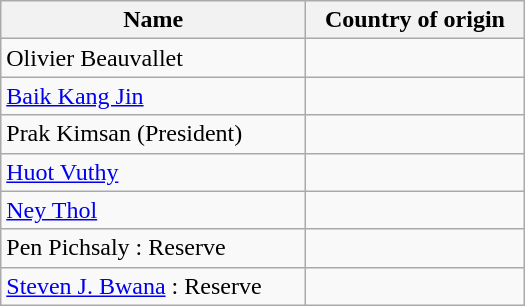<table class="wikitable" style="width:350px;">
<tr>
<th>Name</th>
<th>Country of origin</th>
</tr>
<tr>
<td>Olivier Beauvallet</td>
<td></td>
</tr>
<tr>
<td><a href='#'>Baik Kang Jin</a></td>
<td></td>
</tr>
<tr>
<td>Prak Kimsan (President)</td>
<td></td>
</tr>
<tr>
<td><a href='#'>Huot Vuthy</a></td>
<td></td>
</tr>
<tr>
<td><a href='#'>Ney Thol</a></td>
<td></td>
</tr>
<tr>
<td>Pen Pichsaly : Reserve</td>
<td></td>
</tr>
<tr>
<td><a href='#'>Steven J. Bwana</a> : Reserve</td>
<td></td>
</tr>
</table>
